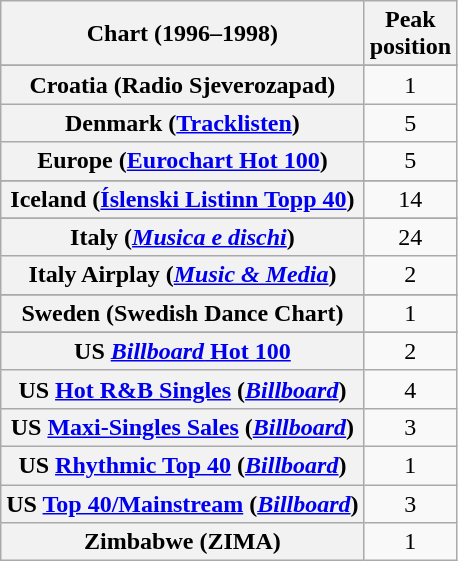<table class="wikitable sortable plainrowheaders" style="text-align:center">
<tr>
<th scope="col">Chart (1996–1998)</th>
<th scope="col">Peak<br>position</th>
</tr>
<tr>
</tr>
<tr>
</tr>
<tr>
</tr>
<tr>
</tr>
<tr>
</tr>
<tr>
</tr>
<tr>
<th scope="row">Croatia (Radio Sjeverozapad)</th>
<td>1</td>
</tr>
<tr>
<th scope="row">Denmark (<a href='#'>Tracklisten</a>)</th>
<td>5</td>
</tr>
<tr>
<th scope="row">Europe (<a href='#'>Eurochart Hot 100</a>)</th>
<td>5</td>
</tr>
<tr>
</tr>
<tr>
</tr>
<tr>
<th scope="row">Iceland (<a href='#'>Íslenski Listinn Topp 40</a>)</th>
<td>14</td>
</tr>
<tr>
</tr>
<tr>
<th scope="row">Italy (<em><a href='#'>Musica e dischi</a></em>)</th>
<td>24</td>
</tr>
<tr>
<th scope="row">Italy Airplay (<em><a href='#'>Music & Media</a></em>)</th>
<td>2</td>
</tr>
<tr>
</tr>
<tr>
</tr>
<tr>
</tr>
<tr>
</tr>
<tr>
</tr>
<tr>
</tr>
<tr>
<th scope="row">Sweden (Swedish Dance Chart)</th>
<td>1</td>
</tr>
<tr>
</tr>
<tr>
</tr>
<tr>
</tr>
<tr>
<th scope="row">US <a href='#'><em>Billboard</em> Hot 100</a></th>
<td>2</td>
</tr>
<tr>
<th scope="row">US <a href='#'>Hot R&B Singles</a> (<em><a href='#'>Billboard</a></em>)</th>
<td>4</td>
</tr>
<tr>
<th scope="row">US <a href='#'>Maxi-Singles Sales</a> (<em><a href='#'>Billboard</a></em>)</th>
<td>3</td>
</tr>
<tr>
<th scope="row">US <a href='#'>Rhythmic Top 40</a> (<em><a href='#'>Billboard</a></em>)</th>
<td>1</td>
</tr>
<tr>
<th scope="row">US <a href='#'>Top 40/Mainstream</a> (<em><a href='#'>Billboard</a></em>)</th>
<td>3</td>
</tr>
<tr>
<th scope="row">Zimbabwe (ZIMA)</th>
<td>1</td>
</tr>
</table>
